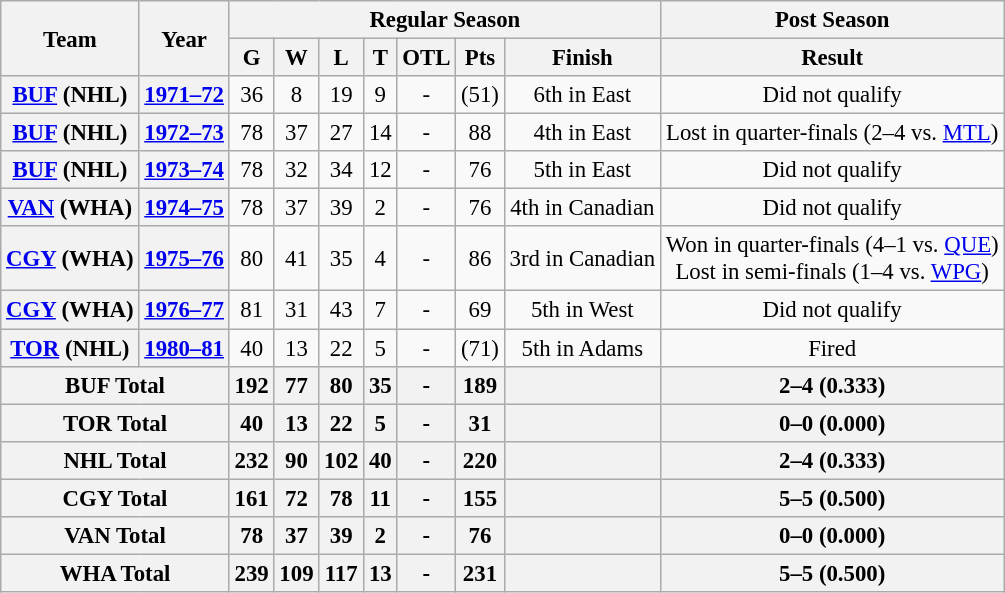<table class="wikitable" style="font-size: 95%; text-align:center;">
<tr>
<th rowspan="2">Team</th>
<th rowspan="2">Year</th>
<th colspan="7">Regular Season</th>
<th>Post Season</th>
</tr>
<tr>
<th>G</th>
<th>W</th>
<th>L</th>
<th>T</th>
<th>OTL</th>
<th>Pts</th>
<th>Finish</th>
<th>Result</th>
</tr>
<tr>
<th><a href='#'>BUF</a> (NHL)</th>
<th><a href='#'>1971–72</a></th>
<td>36</td>
<td>8</td>
<td>19</td>
<td>9</td>
<td>-</td>
<td>(51)</td>
<td>6th in East</td>
<td>Did not qualify</td>
</tr>
<tr>
<th><a href='#'>BUF</a> (NHL)</th>
<th><a href='#'>1972–73</a></th>
<td>78</td>
<td>37</td>
<td>27</td>
<td>14</td>
<td>-</td>
<td>88</td>
<td>4th in East</td>
<td>Lost in quarter-finals (2–4 vs. <a href='#'>MTL</a>)</td>
</tr>
<tr>
<th><a href='#'>BUF</a> (NHL)</th>
<th><a href='#'>1973–74</a></th>
<td>78</td>
<td>32</td>
<td>34</td>
<td>12</td>
<td>-</td>
<td>76</td>
<td>5th in East</td>
<td>Did not qualify</td>
</tr>
<tr>
<th><a href='#'>VAN</a> (WHA)</th>
<th><a href='#'>1974–75</a></th>
<td>78</td>
<td>37</td>
<td>39</td>
<td>2</td>
<td>-</td>
<td>76</td>
<td>4th in Canadian</td>
<td>Did not qualify</td>
</tr>
<tr>
<th><a href='#'>CGY</a> (WHA)</th>
<th><a href='#'>1975–76</a></th>
<td>80</td>
<td>41</td>
<td>35</td>
<td>4</td>
<td>-</td>
<td>86</td>
<td>3rd in Canadian</td>
<td>Won in quarter-finals (4–1 vs. <a href='#'>QUE</a>) <br> Lost in semi-finals (1–4 vs. <a href='#'>WPG</a>)</td>
</tr>
<tr>
<th><a href='#'>CGY</a> (WHA)</th>
<th><a href='#'>1976–77</a></th>
<td>81</td>
<td>31</td>
<td>43</td>
<td>7</td>
<td>-</td>
<td>69</td>
<td>5th in West</td>
<td>Did not qualify</td>
</tr>
<tr>
<th><a href='#'>TOR</a> (NHL)</th>
<th><a href='#'>1980–81</a></th>
<td>40</td>
<td>13</td>
<td>22</td>
<td>5</td>
<td>-</td>
<td>(71)</td>
<td>5th in Adams</td>
<td>Fired</td>
</tr>
<tr>
<th colspan="2">BUF Total</th>
<th>192</th>
<th>77</th>
<th>80</th>
<th>35</th>
<th>-</th>
<th>189</th>
<th></th>
<th>2–4 (0.333)</th>
</tr>
<tr>
<th colspan="2">TOR Total</th>
<th>40</th>
<th>13</th>
<th>22</th>
<th>5</th>
<th>-</th>
<th>31</th>
<th></th>
<th>0–0 (0.000)</th>
</tr>
<tr>
<th colspan="2">NHL Total</th>
<th>232</th>
<th>90</th>
<th>102</th>
<th>40</th>
<th>-</th>
<th>220</th>
<th></th>
<th>2–4 (0.333)</th>
</tr>
<tr>
<th colspan="2">CGY Total</th>
<th>161</th>
<th>72</th>
<th>78</th>
<th>11</th>
<th>-</th>
<th>155</th>
<th></th>
<th>5–5 (0.500)</th>
</tr>
<tr>
<th colspan="2">VAN Total</th>
<th>78</th>
<th>37</th>
<th>39</th>
<th>2</th>
<th>-</th>
<th>76</th>
<th></th>
<th>0–0 (0.000)</th>
</tr>
<tr>
<th colspan="2">WHA Total</th>
<th>239</th>
<th>109</th>
<th>117</th>
<th>13</th>
<th>-</th>
<th>231</th>
<th></th>
<th>5–5 (0.500)</th>
</tr>
</table>
